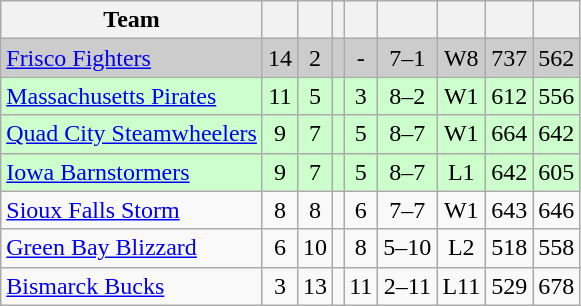<table class="wikitable" style="text-align:center">
<tr>
<th>Team</th>
<th></th>
<th></th>
<th></th>
<th></th>
<th></th>
<th></th>
<th></th>
<th></th>
</tr>
<tr bgcolor=#CCCCCC>
<td style="text-align:left;"><a href='#'>Frisco Fighters</a></td>
<td>14</td>
<td>2</td>
<td></td>
<td>-</td>
<td>7–1</td>
<td>W8</td>
<td>737</td>
<td>562</td>
</tr>
<tr bgcolor=#CCFFCC>
<td style="text-align:left;"><a href='#'>Massachusetts Pirates</a></td>
<td>11</td>
<td>5</td>
<td></td>
<td>3</td>
<td>8–2</td>
<td>W1</td>
<td>612</td>
<td>556</td>
</tr>
<tr bgcolor=#CCFFCC>
<td style="text-align:left;"><a href='#'>Quad City Steamwheelers</a></td>
<td>9</td>
<td>7</td>
<td></td>
<td>5</td>
<td>8–7</td>
<td>W1</td>
<td>664</td>
<td>642</td>
</tr>
<tr bgcolor=#CCFFCC>
<td style="text-align:left;"><a href='#'>Iowa Barnstormers</a></td>
<td>9</td>
<td>7</td>
<td></td>
<td>5</td>
<td>8–7</td>
<td>L1</td>
<td>642</td>
<td>605</td>
</tr>
<tr>
<td style="text-align:left;"><a href='#'>Sioux Falls Storm</a></td>
<td>8</td>
<td>8</td>
<td></td>
<td>6</td>
<td>7–7</td>
<td>W1</td>
<td>643</td>
<td>646</td>
</tr>
<tr>
<td style="text-align:left;"><a href='#'>Green Bay Blizzard</a></td>
<td>6</td>
<td>10</td>
<td></td>
<td>8</td>
<td>5–10</td>
<td>L2</td>
<td>518</td>
<td>558</td>
</tr>
<tr>
<td style="text-align:left;"><a href='#'>Bismarck Bucks</a></td>
<td>3</td>
<td>13</td>
<td></td>
<td>11</td>
<td>2–11</td>
<td>L11</td>
<td>529</td>
<td>678</td>
</tr>
</table>
